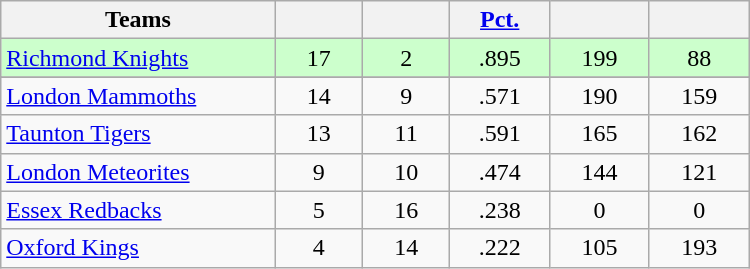<table class="wikitable sortable" width=500 style="text-align:center;">
<tr>
<th width="22%">Teams</th>
<th width="7%"></th>
<th width="7%"></th>
<th width="8%"><a href='#'>Pct.</a></th>
<th width="8%"></th>
<th width="8%"></th>
</tr>
<tr bgcolor=ccffcc>
<td align=left><a href='#'>Richmond Knights</a></td>
<td>17</td>
<td>2</td>
<td>.895</td>
<td>199</td>
<td>88</td>
</tr>
<tr bgcolor=ccccff>
</tr>
<tr>
<td align=left><a href='#'>London Mammoths</a></td>
<td>14</td>
<td>9</td>
<td>.571</td>
<td>190</td>
<td>159</td>
</tr>
<tr>
<td align=left><a href='#'>Taunton Tigers</a></td>
<td>13</td>
<td>11</td>
<td>.591</td>
<td>165</td>
<td>162</td>
</tr>
<tr>
<td align=left><a href='#'>London Meteorites</a></td>
<td>9</td>
<td>10</td>
<td>.474</td>
<td>144</td>
<td>121</td>
</tr>
<tr>
<td align=left><a href='#'>Essex Redbacks</a></td>
<td>5</td>
<td>16</td>
<td>.238</td>
<td>0</td>
<td>0</td>
</tr>
<tr>
<td align=left><a href='#'>Oxford Kings</a></td>
<td>4</td>
<td>14</td>
<td>.222</td>
<td>105</td>
<td>193</td>
</tr>
</table>
